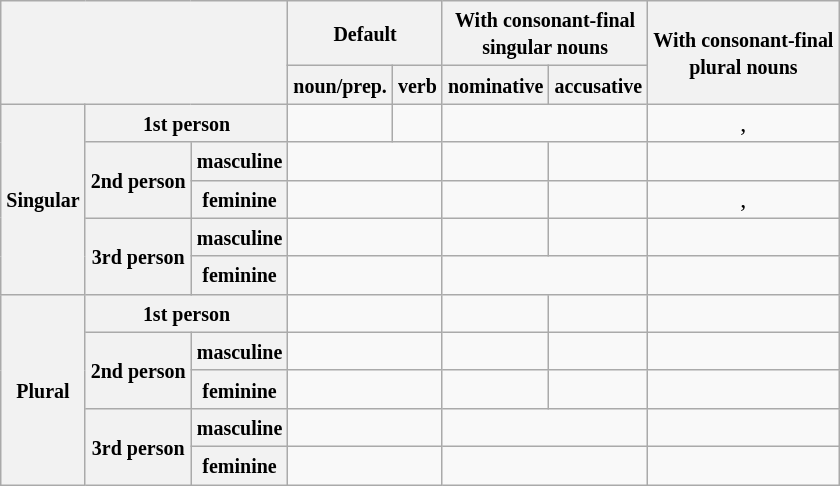<table class="wikitable" style="text-align: center;">
<tr>
<th rowspan="2" colspan="3"></th>
<th colspan="2"><small>Default</small></th>
<th colspan="2"><small>With consonant-final <br>singular nouns</small></th>
<th rowspan="2"><small>With consonant-final <br>plural nouns</small></th>
</tr>
<tr>
<th><small>noun/prep.</small></th>
<th><small>verb</small></th>
<th><small>nominative</small></th>
<th><small>accusative</small></th>
</tr>
<tr>
<th rowspan="5"><small>Singular</small></th>
<th colspan="2"><small>1st person</small></th>
<td> </td>
<td> </td>
<td colspan="2"> </td>
<td> ,  </td>
</tr>
<tr>
<th rowspan="2"><small>2nd person</small></th>
<th><small>masculine</small></th>
<td colspan="2"> </td>
<td> </td>
<td> </td>
<td> </td>
</tr>
<tr>
<th><small>feminine</small></th>
<td colspan="2"> </td>
<td> </td>
<td> </td>
<td> ,  </td>
</tr>
<tr>
<th rowspan="2"><small>3rd person</small></th>
<th><small>masculine</small></th>
<td colspan="2"> </td>
<td> </td>
<td> </td>
<td> </td>
</tr>
<tr>
<th><small>feminine</small></th>
<td colspan="2"> </td>
<td colspan="2"> </td>
<td> </td>
</tr>
<tr>
<th rowspan="5"><small>Plural</small></th>
<th colspan="2"><small>1st person</small></th>
<td colspan="2"> </td>
<td> </td>
<td> </td>
<td> </td>
</tr>
<tr>
<th rowspan="2"><small>2nd person</small></th>
<th><small>masculine</small></th>
<td colspan="2"> </td>
<td> </td>
<td> </td>
<td> </td>
</tr>
<tr>
<th><small>feminine</small></th>
<td colspan="2"> </td>
<td> </td>
<td> </td>
<td> </td>
</tr>
<tr>
<th rowspan="2"><small>3rd person</small></th>
<th><small>masculine</small></th>
<td colspan="2"> </td>
<td colspan="2"> </td>
<td> </td>
</tr>
<tr>
<th><small>feminine</small></th>
<td colspan="2"> </td>
<td colspan="2"> </td>
<td> </td>
</tr>
</table>
